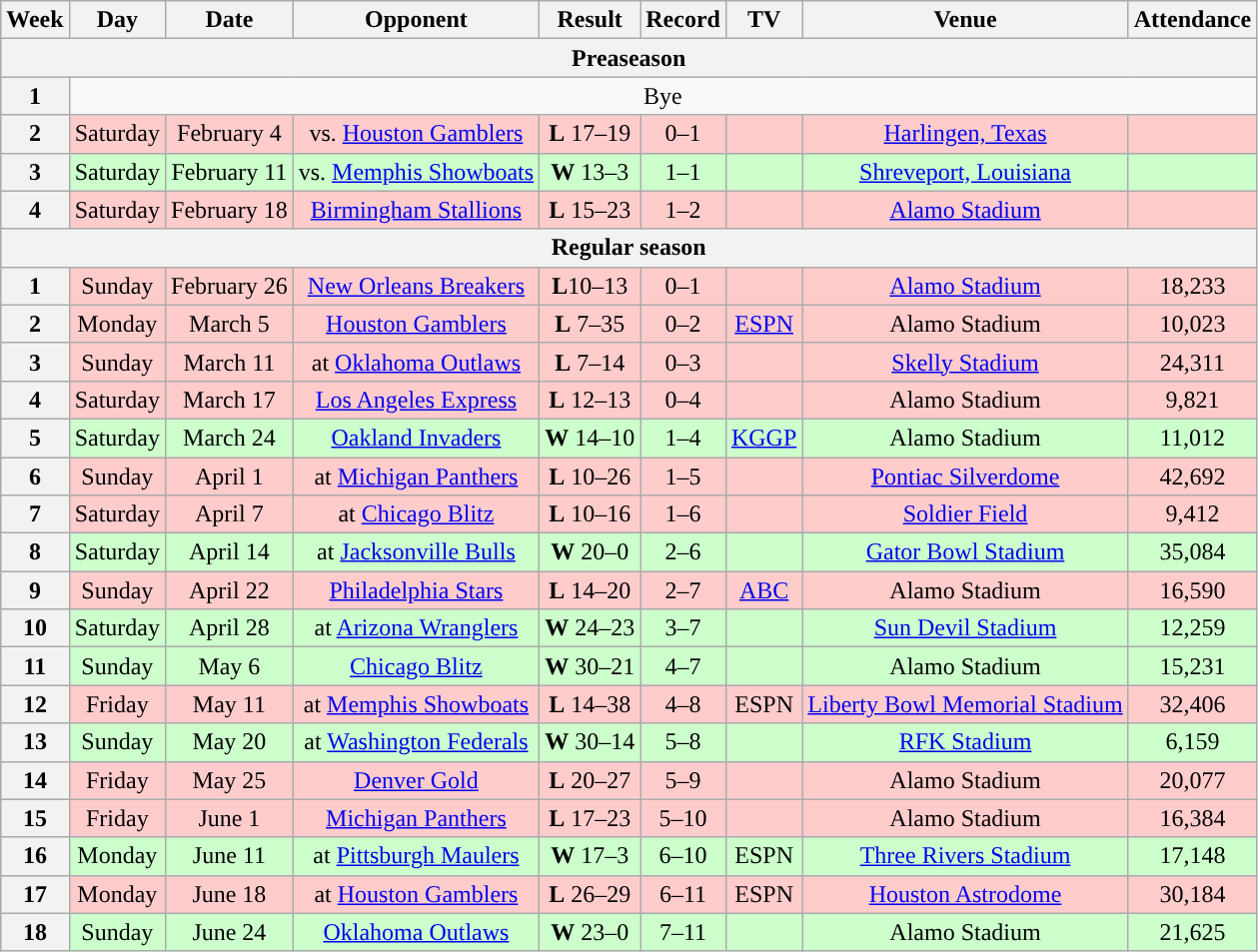<table class="wikitable" style="text-align:center">
<tr>
<th>Week</th>
<th>Day</th>
<th>Date</th>
<th>Opponent</th>
<th>Result</th>
<th>Record</th>
<th>TV</th>
<th>Venue</th>
<th>Attendance</th>
</tr>
<tr>
<th colspan="9">Preaseason</th>
</tr>
<tr>
<th>1</th>
<td colspan=8>Bye</td>
</tr>
<tr style="background:#fcc">
<th>2</th>
<td>Saturday</td>
<td>February 4</td>
<td>vs. <a href='#'>Houston Gamblers</a></td>
<td><strong>L</strong> 17–19</td>
<td>0–1</td>
<td></td>
<td><a href='#'>Harlingen, Texas</a></td>
<td></td>
</tr>
<tr style="background:#cfc">
<th>3</th>
<td>Saturday</td>
<td>February 11</td>
<td>vs. <a href='#'>Memphis Showboats</a></td>
<td><strong>W</strong> 13–3</td>
<td>1–1</td>
<td></td>
<td><a href='#'>Shreveport, Louisiana</a></td>
<td></td>
</tr>
<tr style="background:#fcc">
<th>4</th>
<td>Saturday</td>
<td>February 18</td>
<td><a href='#'>Birmingham Stallions</a></td>
<td><strong>L</strong> 15–23</td>
<td>1–2</td>
<td></td>
<td><a href='#'>Alamo Stadium</a></td>
<td></td>
</tr>
<tr>
<th colspan="9">Regular season</th>
</tr>
<tr style="background:#fcc">
<th>1</th>
<td>Sunday</td>
<td>February 26</td>
<td><a href='#'>New Orleans Breakers</a></td>
<td><strong>L</strong>10–13</td>
<td>0–1</td>
<td></td>
<td><a href='#'>Alamo Stadium</a></td>
<td>18,233</td>
</tr>
<tr style="background:#fcc">
<th>2</th>
<td>Monday</td>
<td>March 5</td>
<td><a href='#'>Houston Gamblers</a></td>
<td><strong>L</strong> 7–35</td>
<td>0–2</td>
<td><a href='#'>ESPN</a></td>
<td>Alamo Stadium</td>
<td>10,023</td>
</tr>
<tr style="background:#fcc">
<th>3</th>
<td>Sunday</td>
<td>March 11</td>
<td>at <a href='#'>Oklahoma Outlaws</a></td>
<td><strong>L</strong> 7–14</td>
<td>0–3</td>
<td></td>
<td><a href='#'>Skelly Stadium</a></td>
<td>24,311</td>
</tr>
<tr style="background:#fcc">
<th>4</th>
<td>Saturday</td>
<td>March 17</td>
<td><a href='#'>Los Angeles Express</a></td>
<td><strong>L</strong> 12–13</td>
<td>0–4</td>
<td></td>
<td>Alamo Stadium</td>
<td>9,821</td>
</tr>
<tr style="background:#cfc">
<th>5</th>
<td>Saturday</td>
<td>March 24</td>
<td><a href='#'>Oakland Invaders</a></td>
<td><strong>W</strong> 14–10</td>
<td>1–4</td>
<td><a href='#'>KGGP</a></td>
<td>Alamo Stadium</td>
<td>11,012</td>
</tr>
<tr style="background:#fcc">
<th>6</th>
<td>Sunday</td>
<td>April 1</td>
<td>at <a href='#'>Michigan Panthers</a></td>
<td><strong>L</strong> 10–26</td>
<td>1–5</td>
<td></td>
<td><a href='#'>Pontiac Silverdome</a></td>
<td>42,692</td>
</tr>
<tr style="background:#fcc">
<th>7</th>
<td>Saturday</td>
<td>April 7</td>
<td>at <a href='#'>Chicago Blitz</a></td>
<td><strong>L</strong> 10–16</td>
<td>1–6</td>
<td></td>
<td><a href='#'>Soldier Field</a></td>
<td>9,412</td>
</tr>
<tr style="background:#cfc">
<th>8</th>
<td>Saturday</td>
<td>April 14</td>
<td>at <a href='#'>Jacksonville Bulls</a></td>
<td><strong>W</strong> 20–0</td>
<td>2–6</td>
<td></td>
<td><a href='#'>Gator Bowl Stadium</a></td>
<td>35,084</td>
</tr>
<tr style="background:#fcc">
<th>9</th>
<td>Sunday</td>
<td>April 22</td>
<td><a href='#'>Philadelphia Stars</a></td>
<td><strong>L</strong> 14–20</td>
<td>2–7</td>
<td><a href='#'>ABC</a></td>
<td>Alamo Stadium</td>
<td>16,590</td>
</tr>
<tr style="background:#cfc">
<th>10</th>
<td>Saturday</td>
<td>April 28</td>
<td>at <a href='#'>Arizona Wranglers</a></td>
<td><strong>W</strong> 24–23</td>
<td>3–7</td>
<td></td>
<td><a href='#'>Sun Devil Stadium</a></td>
<td>12,259</td>
</tr>
<tr style="background:#cfc">
<th>11</th>
<td>Sunday</td>
<td>May 6</td>
<td><a href='#'>Chicago Blitz</a></td>
<td><strong>W</strong> 30–21</td>
<td>4–7</td>
<td></td>
<td>Alamo Stadium</td>
<td>15,231</td>
</tr>
<tr style="background:#fcc">
<th>12</th>
<td>Friday</td>
<td>May 11</td>
<td>at <a href='#'>Memphis Showboats</a></td>
<td><strong>L</strong> 14–38</td>
<td>4–8</td>
<td>ESPN</td>
<td><a href='#'>Liberty Bowl Memorial Stadium</a></td>
<td>32,406</td>
</tr>
<tr style="background:#cfc">
<th>13</th>
<td>Sunday</td>
<td>May 20</td>
<td>at <a href='#'>Washington Federals</a></td>
<td><strong>W</strong> 30–14</td>
<td>5–8</td>
<td></td>
<td><a href='#'>RFK Stadium</a></td>
<td>6,159</td>
</tr>
<tr style="background:#fcc">
<th>14</th>
<td>Friday</td>
<td>May 25</td>
<td><a href='#'>Denver Gold</a></td>
<td><strong>L</strong> 20–27</td>
<td>5–9</td>
<td></td>
<td>Alamo Stadium</td>
<td>20,077</td>
</tr>
<tr style="background:#fcc">
<th>15</th>
<td>Friday</td>
<td>June 1</td>
<td><a href='#'>Michigan Panthers</a></td>
<td><strong>L</strong> 17–23 </td>
<td>5–10</td>
<td></td>
<td>Alamo Stadium</td>
<td>16,384</td>
</tr>
<tr style="background:#cfc">
<th>16</th>
<td>Monday</td>
<td>June 11</td>
<td>at <a href='#'>Pittsburgh Maulers</a></td>
<td><strong>W</strong> 17–3</td>
<td>6–10</td>
<td>ESPN</td>
<td><a href='#'>Three Rivers Stadium</a></td>
<td>17,148</td>
</tr>
<tr style="background:#fcc">
<th>17</th>
<td>Monday</td>
<td>June 18</td>
<td>at <a href='#'>Houston Gamblers</a></td>
<td><strong>L</strong> 26–29</td>
<td>6–11</td>
<td>ESPN</td>
<td><a href='#'>Houston Astrodome</a></td>
<td>30,184</td>
</tr>
<tr style="background:#cfc">
<th>18</th>
<td>Sunday</td>
<td>June 24</td>
<td><a href='#'>Oklahoma Outlaws</a></td>
<td><strong>W</strong> 23–0</td>
<td>7–11</td>
<td></td>
<td>Alamo Stadium</td>
<td>21,625</td>
</tr>
</table>
